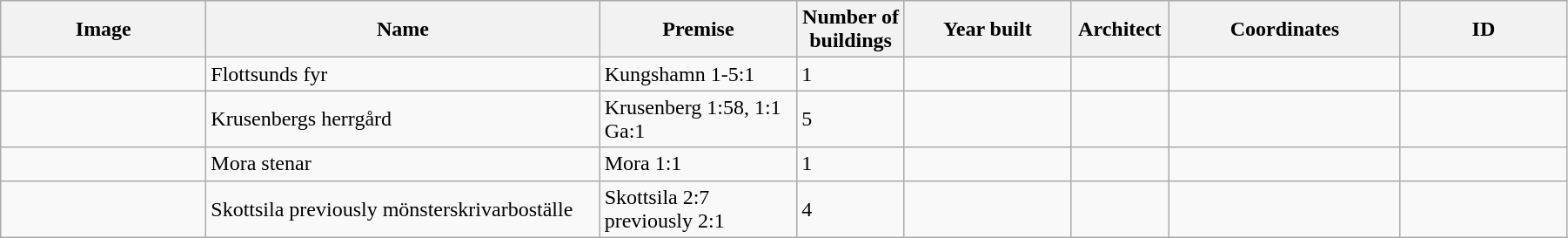<table class="wikitable" width="95%">
<tr>
<th width="150">Image</th>
<th>Name</th>
<th>Premise</th>
<th width="75">Number of<br>buildings</th>
<th width="120">Year built</th>
<th>Architect</th>
<th width="170">Coordinates</th>
<th width="120">ID</th>
</tr>
<tr>
<td></td>
<td>Flottsunds fyr</td>
<td>Kungshamn 1-5:1</td>
<td>1</td>
<td></td>
<td></td>
<td></td>
<td></td>
</tr>
<tr>
<td></td>
<td>Krusenbergs herrgård</td>
<td>Krusenberg 1:58, 1:1<br>Ga:1</td>
<td>5</td>
<td></td>
<td></td>
<td></td>
<td></td>
</tr>
<tr>
<td></td>
<td>Mora stenar</td>
<td>Mora 1:1</td>
<td>1</td>
<td></td>
<td></td>
<td></td>
<td></td>
</tr>
<tr>
<td></td>
<td>Skottsila previously mönsterskrivarboställe</td>
<td>Skottsila 2:7<br>previously 2:1</td>
<td>4</td>
<td></td>
<td></td>
<td></td>
<td></td>
</tr>
</table>
